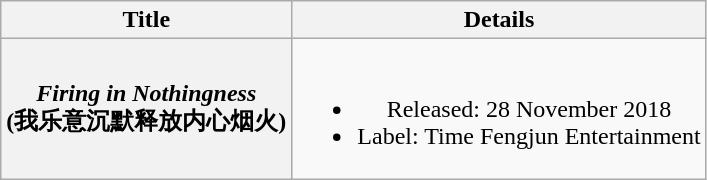<table class="wikitable plainrowheaders" style="text-align:center;">
<tr>
<th scope="col">Title</th>
<th scope="col">Details</th>
</tr>
<tr>
<th scope="row"><em>Firing in Nothingness</em> <br>(我乐意沉默释放内心烟火)</th>
<td><br><ul><li>Released: 28 November 2018</li><li>Label: Time Fengjun Entertainment</li></ul></td>
</tr>
</table>
